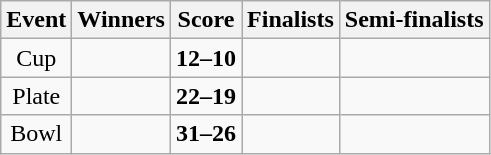<table class="wikitable" style="text-align: center">
<tr>
<th>Event</th>
<th>Winners</th>
<th>Score</th>
<th>Finalists</th>
<th>Semi-finalists</th>
</tr>
<tr>
<td>Cup</td>
<td align=left><strong></strong></td>
<td><strong>12–10</strong></td>
<td align=left></td>
<td align=left><br></td>
</tr>
<tr>
<td>Plate</td>
<td align=left><strong></strong></td>
<td><strong>22–19</strong></td>
<td align=left></td>
<td align=left><br></td>
</tr>
<tr>
<td>Bowl</td>
<td align=left><strong></strong></td>
<td><strong>31–26</strong></td>
<td align=left></td>
<td align=left><br></td>
</tr>
</table>
